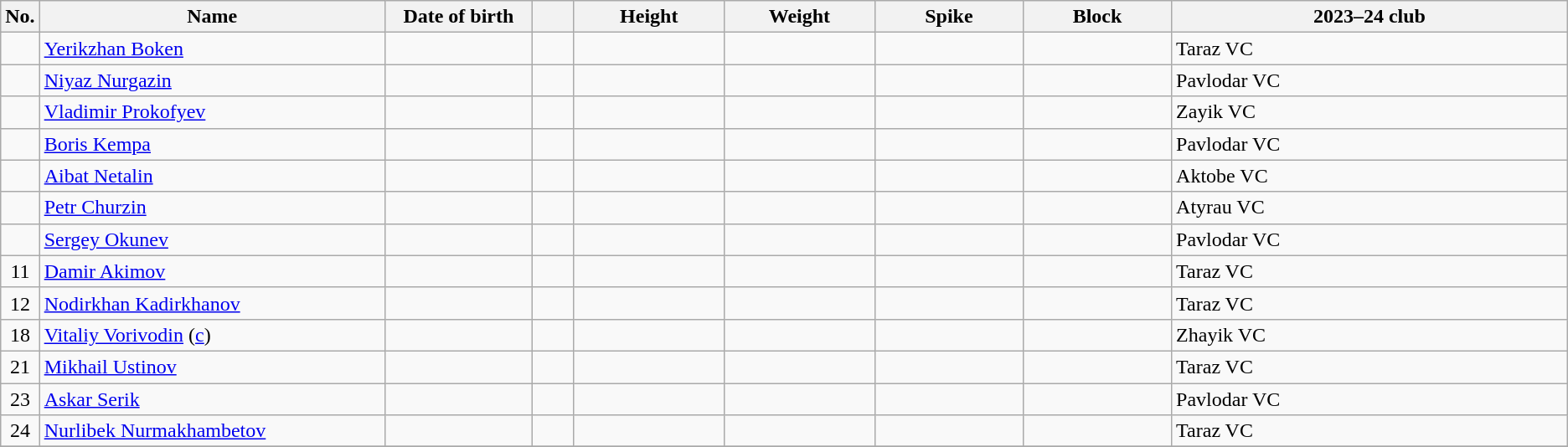<table class="wikitable sortable" style="text-align:center;">
<tr>
<th>No.</th>
<th style="width:19em">Name</th>
<th style="width:8em">Date of birth</th>
<th style="width:2em"></th>
<th style="width:8em">Height</th>
<th style="width:8em">Weight</th>
<th style="width:8em">Spike</th>
<th style="width:8em">Block</th>
<th style="width:23em">2023–24 club</th>
</tr>
<tr>
<td></td>
<td align=left><a href='#'>Yerikzhan Boken</a></td>
<td align=right></td>
<td></td>
<td></td>
<td></td>
<td></td>
<td></td>
<td style="text-align:left;"> Taraz VC</td>
</tr>
<tr>
<td></td>
<td align=left><a href='#'>Niyaz Nurgazin</a></td>
<td align=right></td>
<td></td>
<td></td>
<td></td>
<td></td>
<td></td>
<td style="text-align:left;"> Pavlodar VC</td>
</tr>
<tr>
<td></td>
<td align=left><a href='#'>Vladimir Prokofyev</a></td>
<td align=right></td>
<td></td>
<td></td>
<td></td>
<td></td>
<td></td>
<td style="text-align:left;"> Zayik VC</td>
</tr>
<tr>
<td></td>
<td align=left><a href='#'>Boris Kempa</a></td>
<td align=right></td>
<td></td>
<td></td>
<td></td>
<td></td>
<td></td>
<td style="text-align:left;"> Pavlodar VC</td>
</tr>
<tr>
<td></td>
<td align=left><a href='#'>Aibat Netalin</a></td>
<td align=right></td>
<td></td>
<td></td>
<td></td>
<td></td>
<td></td>
<td style="text-align:left;"> Aktobe VC</td>
</tr>
<tr>
<td></td>
<td align=left><a href='#'>Petr Churzin</a></td>
<td align=right></td>
<td></td>
<td></td>
<td></td>
<td></td>
<td></td>
<td style="text-align:left;"> Atyrau VC</td>
</tr>
<tr>
<td></td>
<td align=left><a href='#'>Sergey Okunev</a></td>
<td align=right></td>
<td></td>
<td></td>
<td></td>
<td></td>
<td></td>
<td style="text-align:left;"> Pavlodar VC</td>
</tr>
<tr>
<td>11</td>
<td align=left><a href='#'>Damir Akimov</a></td>
<td align=right></td>
<td></td>
<td></td>
<td></td>
<td></td>
<td></td>
<td style="text-align:left;"> Taraz VC</td>
</tr>
<tr>
<td>12</td>
<td align=left><a href='#'>Nodirkhan Kadirkhanov</a></td>
<td align=right></td>
<td></td>
<td></td>
<td></td>
<td></td>
<td></td>
<td style="text-align:left;"> Taraz VC</td>
</tr>
<tr>
<td>18</td>
<td align=left><a href='#'>Vitaliy Vorivodin</a> (<a href='#'>c</a>)</td>
<td align=right></td>
<td></td>
<td></td>
<td></td>
<td></td>
<td></td>
<td style="text-align:left;"> Zhayik VC</td>
</tr>
<tr>
<td>21</td>
<td align=left><a href='#'>Mikhail Ustinov</a></td>
<td align=right></td>
<td></td>
<td></td>
<td></td>
<td></td>
<td></td>
<td style="text-align:left;"> Taraz VC</td>
</tr>
<tr>
<td>23</td>
<td align=left><a href='#'>Askar Serik</a></td>
<td align=right></td>
<td></td>
<td></td>
<td></td>
<td></td>
<td></td>
<td style="text-align:left;"> Pavlodar VC</td>
</tr>
<tr>
<td>24</td>
<td align=left><a href='#'>Nurlibek Nurmakhambetov</a></td>
<td align=right></td>
<td></td>
<td></td>
<td></td>
<td></td>
<td></td>
<td style="text-align:left;"> Taraz VC</td>
</tr>
<tr>
</tr>
</table>
